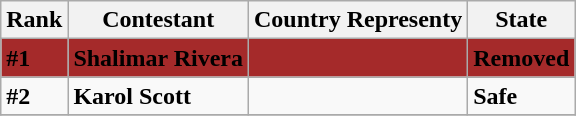<table class="wikitable" border="1">
<tr>
<th>Rank</th>
<th>Contestant</th>
<th>Country Representy</th>
<th>State</th>
</tr>
<tr>
<td bgcolor="brown"><strong>#1</strong></td>
<td bgcolor="brown"><strong>Shalimar Rivera </strong></td>
<td bgcolor="brown"><strong></strong></td>
<td bgcolor="brown"><strong> Removed</strong></td>
</tr>
<tr>
<td><strong>#2</strong></td>
<td><strong>Karol Scott</strong></td>
<td><strong></strong></td>
<td><strong>Safe</strong></td>
</tr>
<tr>
</tr>
</table>
